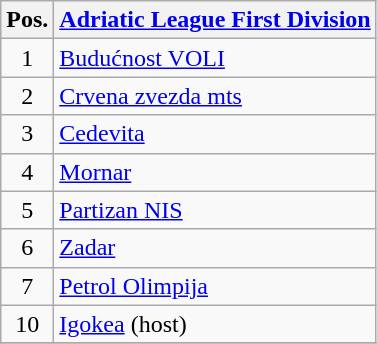<table class=wikitable>
<tr>
<th>Pos.</th>
<th><a href='#'>Adriatic League First Division</a></th>
</tr>
<tr>
<td align=center>1</td>
<td> <a href='#'>Budućnost VOLI</a></td>
</tr>
<tr>
<td align=center>2</td>
<td> <a href='#'>Crvena zvezda mts</a></td>
</tr>
<tr>
<td align=center>3</td>
<td> <a href='#'>Cedevita</a></td>
</tr>
<tr>
<td align=center>4</td>
<td> <a href='#'>Mornar</a></td>
</tr>
<tr>
<td align=center>5</td>
<td> <a href='#'>Partizan NIS</a></td>
</tr>
<tr>
<td align=center>6</td>
<td> <a href='#'>Zadar</a></td>
</tr>
<tr>
<td align=center>7</td>
<td> <a href='#'>Petrol Olimpija</a></td>
</tr>
<tr>
<td align=center>10</td>
<td> <a href='#'>Igokea</a> (host)</td>
</tr>
<tr>
</tr>
</table>
